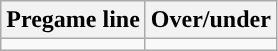<table class="wikitable">
<tr align="center">
<th>Pregame line</th>
<th>Over/under</th>
</tr>
<tr align="center">
<td></td>
<td></td>
</tr>
</table>
